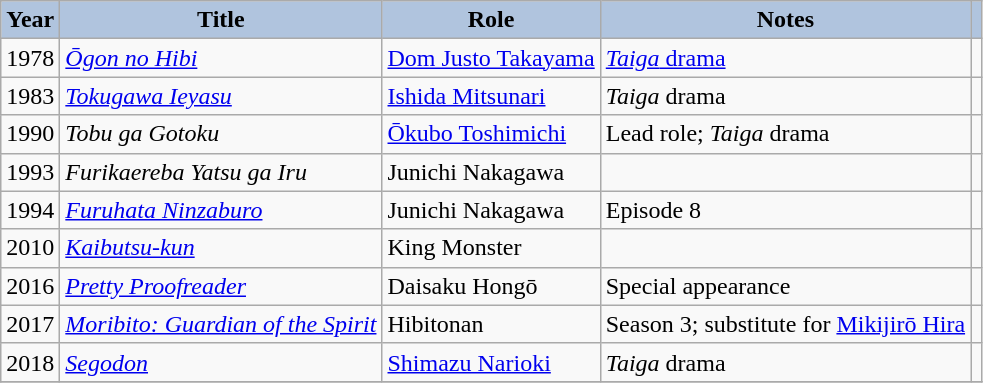<table class="wikitable">
<tr>
<th style="background:#B0C4DE">Year</th>
<th style="background:#B0C4DE">Title</th>
<th style="background:#B0C4DE">Role</th>
<th style="background:#B0C4DE">Notes</th>
<th style="background:#B0C4DE"></th>
</tr>
<tr>
<td>1978</td>
<td><em><a href='#'>Ōgon no Hibi</a></em></td>
<td><a href='#'>Dom Justo Takayama</a></td>
<td><a href='#'><em>Taiga</em> drama</a></td>
<td></td>
</tr>
<tr>
<td>1983</td>
<td><em><a href='#'>Tokugawa Ieyasu</a></em></td>
<td><a href='#'>Ishida Mitsunari</a></td>
<td><em>Taiga</em> drama</td>
<td></td>
</tr>
<tr>
<td>1990</td>
<td><em>Tobu ga Gotoku</em></td>
<td><a href='#'>Ōkubo Toshimichi</a></td>
<td>Lead role; <em>Taiga</em> drama</td>
<td></td>
</tr>
<tr>
<td>1993</td>
<td><em>Furikaereba Yatsu ga Iru</em></td>
<td>Junichi Nakagawa</td>
<td></td>
<td></td>
</tr>
<tr>
<td>1994</td>
<td><em><a href='#'>Furuhata Ninzaburo</a></em></td>
<td>Junichi Nakagawa</td>
<td>Episode 8</td>
<td></td>
</tr>
<tr>
<td>2010</td>
<td><em><a href='#'>Kaibutsu-kun</a></em></td>
<td>King Monster</td>
<td></td>
<td></td>
</tr>
<tr>
<td>2016</td>
<td><em><a href='#'>Pretty Proofreader</a></em></td>
<td>Daisaku Hongō</td>
<td>Special appearance</td>
<td></td>
</tr>
<tr>
<td>2017</td>
<td><em><a href='#'>Moribito: Guardian of the Spirit</a></em></td>
<td>Hibitonan</td>
<td>Season 3; substitute for <a href='#'>Mikijirō Hira</a></td>
<td></td>
</tr>
<tr>
<td>2018</td>
<td><em><a href='#'>Segodon</a></em></td>
<td><a href='#'>Shimazu Narioki</a></td>
<td><em>Taiga</em> drama</td>
<td></td>
</tr>
<tr>
</tr>
</table>
